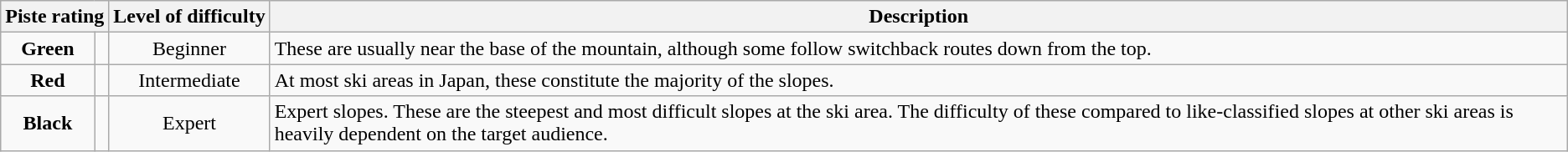<table class="wikitable" style="text-align:center;clear:both">
<tr>
<th colspan="2">Piste rating</th>
<th>Level of difficulty</th>
<th>Description</th>
</tr>
<tr>
<td><strong>Green</strong></td>
<td></td>
<td>Beginner</td>
<td style="text-align:left;">These are usually near the base of the mountain, although some follow switchback routes down from the top.</td>
</tr>
<tr>
<td><strong>Red</strong></td>
<td></td>
<td>Intermediate</td>
<td style="text-align:left;">At most ski areas in Japan, these constitute the majority of the slopes.</td>
</tr>
<tr>
<td><strong>Black</strong></td>
<td></td>
<td>Expert</td>
<td style="text-align:left;">Expert slopes. These are the steepest and most difficult slopes at the ski area. The difficulty of these compared to like-classified slopes at other ski areas is heavily dependent on the target audience.</td>
</tr>
</table>
